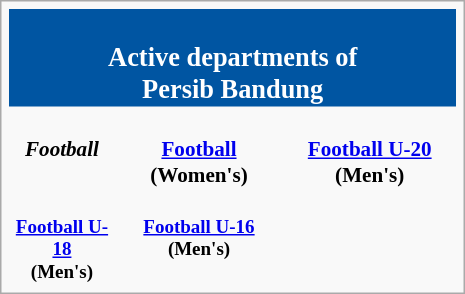<table class="infobox" style="font-size: 88%; width: 22em; text-align: center">
<tr>
<th colspan="3" style="font-size:125%; background:#0055a2; color:white; text-align:center;"><br>Active departments of<br> Persib Bandung</th>
</tr>
<tr style="text-align: center">
<td><br><strong><em>Football</em></strong></td>
<td><br><strong><a href='#'>Football</a> (Women's)</strong></td>
<td><br><strong><a href='#'>Football U-20</a> (Men's)</strong></td>
</tr>
<tr style="font-size: 90%; text-align: center">
<td><br><strong><a href='#'>Football U-18</a><br> (Men's)</strong></td>
<td><br><strong><a href='#'>Football U-16</a><br> (Men's)</strong></td>
<td></td>
</tr>
</table>
